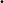<table style="margin:auto">
<tr>
<td></td>
<td></td>
<td>.</td>
</tr>
</table>
